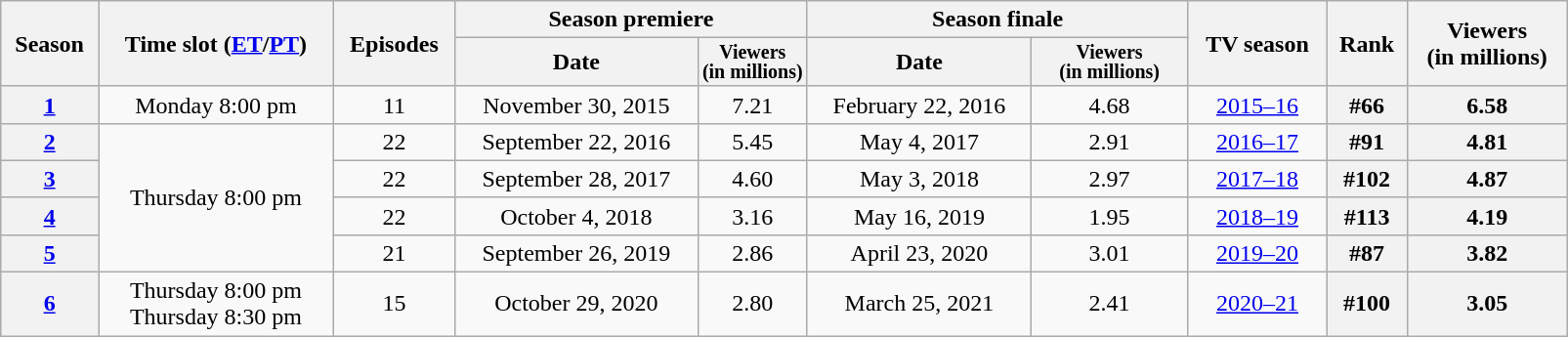<table class="wikitable plainrowheaders" style="text-align:center;">
<tr>
<th scope="col" rowspan="2">Season</th>
<th scope="col" rowspan="2">Time slot (<a href='#'>ET</a>/<a href='#'>PT</a>)</th>
<th scope="col" rowspan="2">Episodes</th>
<th scope="col" colspan="2">Season premiere</th>
<th scope="col" colspan="2">Season finale</th>
<th scope="col" rowspan="2">TV season</th>
<th scope="col" rowspan="2">Rank</th>
<th scope="col" rowspan="2">Viewers<br>(in millions)</th>
</tr>
<tr>
<th>Date</th>
<th span style="width:7%; font-size:smaller; line-height:100%;">Viewers<br>(in millions)</th>
<th>Date</th>
<th span style="width:10%; font-size:smaller; line-height:100%;">Viewers<br>(in millions)</th>
</tr>
<tr>
<th><a href='#'>1</a></th>
<td>Monday 8:00 pm</td>
<td>11</td>
<td>November 30, 2015</td>
<td>7.21</td>
<td>February 22, 2016</td>
<td>4.68</td>
<td><a href='#'>2015–16</a></td>
<th>#66</th>
<th>6.58</th>
</tr>
<tr>
<th><a href='#'>2</a></th>
<td rowspan="4">Thursday 8:00 pm</td>
<td>22</td>
<td>September 22, 2016</td>
<td>5.45</td>
<td>May 4, 2017</td>
<td>2.91</td>
<td><a href='#'>2016–17</a></td>
<th>#91</th>
<th>4.81</th>
</tr>
<tr>
<th><a href='#'>3</a></th>
<td>22</td>
<td>September 28, 2017</td>
<td>4.60</td>
<td>May 3, 2018</td>
<td>2.97</td>
<td><a href='#'>2017–18</a></td>
<th>#102</th>
<th>4.87</th>
</tr>
<tr>
<th><a href='#'>4</a></th>
<td>22</td>
<td>October 4, 2018</td>
<td>3.16</td>
<td>May 16, 2019</td>
<td>1.95</td>
<td><a href='#'>2018–19</a></td>
<th>#113</th>
<th>4.19</th>
</tr>
<tr>
<th><a href='#'>5</a></th>
<td>21</td>
<td>September 26, 2019</td>
<td>2.86</td>
<td>April 23, 2020</td>
<td>3.01</td>
<td><a href='#'>2019–20</a></td>
<th>#87</th>
<th>3.82</th>
</tr>
<tr>
<th><a href='#'>6</a></th>
<td>Thursday 8:00 pm <br>Thursday 8:30 pm </td>
<td>15</td>
<td>October 29, 2020</td>
<td>2.80</td>
<td>March 25, 2021</td>
<td>2.41</td>
<td><a href='#'>2020–21</a></td>
<th>#100</th>
<th>3.05</th>
</tr>
</table>
